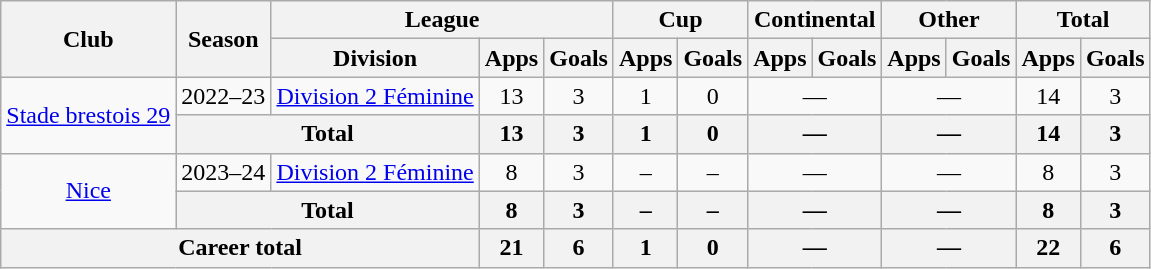<table class="wikitable" style="text-align: center;">
<tr>
<th rowspan="2">Club</th>
<th rowspan="2">Season</th>
<th colspan="3">League</th>
<th colspan="2">Cup</th>
<th colspan="2">Continental</th>
<th colspan="2">Other</th>
<th colspan="2">Total</th>
</tr>
<tr>
<th>Division</th>
<th>Apps</th>
<th>Goals</th>
<th>Apps</th>
<th>Goals</th>
<th>Apps</th>
<th>Goals</th>
<th>Apps</th>
<th>Goals</th>
<th>Apps</th>
<th>Goals</th>
</tr>
<tr>
<td rowspan="2"><a href='#'>Stade brestois 29</a></td>
<td>2022–23</td>
<td rowspan="1"><a href='#'>Division 2 Féminine</a></td>
<td>13</td>
<td>3</td>
<td>1</td>
<td>0</td>
<td colspan="2">—</td>
<td colspan="2">—</td>
<td>14</td>
<td>3</td>
</tr>
<tr>
<th colspan="2">Total</th>
<th>13</th>
<th>3</th>
<th>1</th>
<th>0</th>
<th colspan="2">—</th>
<th colspan="2">—</th>
<th>14</th>
<th>3</th>
</tr>
<tr>
<td rowspan="2"><a href='#'>Nice</a></td>
<td>2023–24</td>
<td rowspan="1"><a href='#'>Division 2 Féminine</a></td>
<td>8</td>
<td>3</td>
<td>–</td>
<td>–</td>
<td colspan="2">—</td>
<td colspan="2">—</td>
<td>8</td>
<td>3</td>
</tr>
<tr>
<th colspan="2">Total</th>
<th>8</th>
<th>3</th>
<th>–</th>
<th>–</th>
<th colspan="2">—</th>
<th colspan="2">—</th>
<th>8</th>
<th>3</th>
</tr>
<tr>
<th colspan="3">Career total</th>
<th>21</th>
<th>6</th>
<th>1</th>
<th>0</th>
<th colspan="2">—</th>
<th colspan="2">—</th>
<th>22</th>
<th>6</th>
</tr>
</table>
